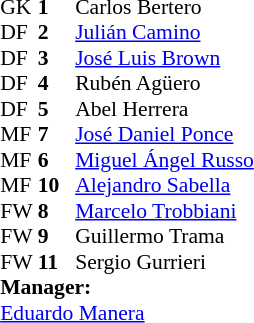<table cellspacing="0" cellpadding="0" style="font-size:90%; margin:0.2em auto;">
<tr>
<th width="25"></th>
<th width="25"></th>
</tr>
<tr>
<td>GK</td>
<td><strong>1</strong></td>
<td> Carlos Bertero</td>
</tr>
<tr>
<td>DF</td>
<td><strong>2</strong></td>
<td> <a href='#'>Julián Camino</a></td>
</tr>
<tr>
<td>DF</td>
<td><strong>3</strong></td>
<td> <a href='#'>José Luis Brown</a></td>
</tr>
<tr>
<td>DF</td>
<td><strong>4</strong></td>
<td> Rubén Agüero</td>
</tr>
<tr>
<td>DF</td>
<td><strong>5</strong></td>
<td> Abel Herrera</td>
</tr>
<tr>
<td>MF</td>
<td><strong>7</strong></td>
<td> <a href='#'>José Daniel Ponce</a></td>
</tr>
<tr>
<td>MF</td>
<td><strong>6</strong></td>
<td> <a href='#'>Miguel Ángel Russo</a></td>
</tr>
<tr>
<td>MF</td>
<td><strong>10</strong></td>
<td> <a href='#'>Alejandro Sabella</a></td>
</tr>
<tr>
<td>FW</td>
<td><strong>8</strong></td>
<td> <a href='#'>Marcelo Trobbiani</a></td>
</tr>
<tr>
<td>FW</td>
<td><strong>9</strong></td>
<td> Guillermo Trama</td>
</tr>
<tr>
<td>FW</td>
<td><strong>11</strong></td>
<td> Sergio Gurrieri</td>
</tr>
<tr>
<td colspan=3><strong>Manager:</strong></td>
</tr>
<tr>
<td colspan=4> <a href='#'>Eduardo Manera</a></td>
</tr>
</table>
